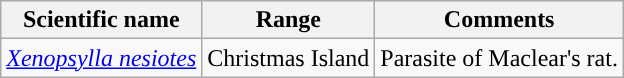<table class="wikitable">
<tr>
<th>Scientific name</th>
<th>Range</th>
<th>Comments</th>
</tr>
<tr>
<td><em><a href='#'>Xenopsylla nesiotes</a></em></td>
<td>Christmas Island</td>
<td>Parasite of Maclear's rat.</td>
</tr>
</table>
